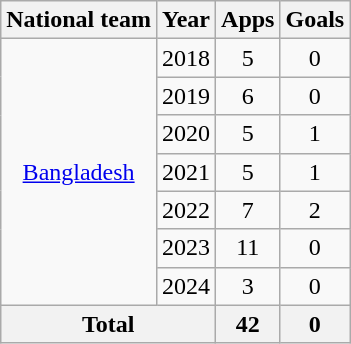<table class="wikitable" style="text-align:center">
<tr>
<th>National team</th>
<th>Year</th>
<th>Apps</th>
<th>Goals</th>
</tr>
<tr>
<td rowspan=7><a href='#'>Bangladesh</a></td>
<td>2018</td>
<td>5</td>
<td>0</td>
</tr>
<tr>
<td>2019</td>
<td>6</td>
<td>0</td>
</tr>
<tr>
<td>2020</td>
<td>5</td>
<td>1</td>
</tr>
<tr>
<td>2021</td>
<td>5</td>
<td>1</td>
</tr>
<tr>
<td>2022</td>
<td>7</td>
<td>2</td>
</tr>
<tr>
<td>2023</td>
<td>11</td>
<td>0</td>
</tr>
<tr>
<td>2024</td>
<td>3</td>
<td>0</td>
</tr>
<tr>
<th colspan=2>Total</th>
<th>42</th>
<th>0</th>
</tr>
</table>
